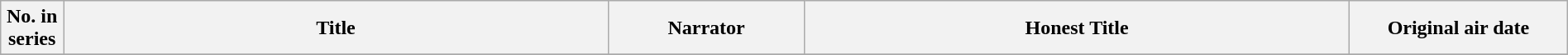<table class="wikitable plainrowheaders" style="width:100%;">
<tr>
<th style="width:1%">No. in<br>series</th>
<th style="width:25%">Title</th>
<th style="width:9%">Narrator</th>
<th style="width:25%">Honest Title</th>
<th style="width:10%">Original air date</th>
</tr>
<tr>
</tr>
</table>
